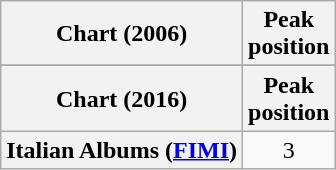<table class="wikitable sortable plainrowheaders" style="text-align:center">
<tr>
<th scope="col">Chart (2006)</th>
<th scope="col">Peak<br> position</th>
</tr>
<tr>
</tr>
<tr>
<th scope="col">Chart (2016)</th>
<th scope="col">Peak<br>position</th>
</tr>
<tr>
<th scope="row">Italian Albums (<a href='#'>FIMI</a>)</th>
<td align="center">3</td>
</tr>
</table>
